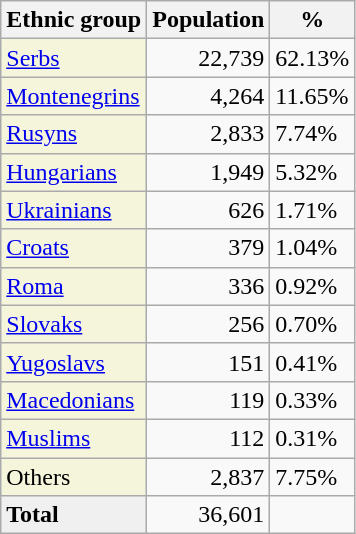<table class="wikitable">
<tr>
<th>Ethnic group</th>
<th>Population</th>
<th>%</th>
</tr>
<tr>
<td style="background:#F5F5DC;"><a href='#'>Serbs</a></td>
<td align="right">22,739</td>
<td>62.13%</td>
</tr>
<tr>
<td style="background:#F5F5DC;"><a href='#'>Montenegrins</a></td>
<td align="right">4,264</td>
<td>11.65%</td>
</tr>
<tr>
<td style="background:#F5F5DC;"><a href='#'>Rusyns</a></td>
<td align="right">2,833</td>
<td>7.74%</td>
</tr>
<tr>
<td style="background:#F5F5DC;"><a href='#'>Hungarians</a></td>
<td align="right">1,949</td>
<td>5.32%</td>
</tr>
<tr>
<td style="background:#F5F5DC;"><a href='#'>Ukrainians</a></td>
<td align="right">626</td>
<td>1.71%</td>
</tr>
<tr>
<td style="background:#F5F5DC;"><a href='#'>Croats</a></td>
<td align="right">379</td>
<td>1.04%</td>
</tr>
<tr>
<td style="background:#F5F5DC;"><a href='#'>Roma</a></td>
<td align="right">336</td>
<td>0.92%</td>
</tr>
<tr>
<td style="background:#F5F5DC;"><a href='#'>Slovaks</a></td>
<td align="right">256</td>
<td>0.70%</td>
</tr>
<tr>
<td style="background:#F5F5DC;"><a href='#'>Yugoslavs</a></td>
<td align="right">151</td>
<td>0.41%</td>
</tr>
<tr>
<td style="background:#F5F5DC;"><a href='#'>Macedonians</a></td>
<td align="right">119</td>
<td>0.33%</td>
</tr>
<tr>
<td style="background:#F5F5DC;"><a href='#'>Muslims</a></td>
<td align="right">112</td>
<td>0.31%</td>
</tr>
<tr>
<td style="background:#F5F5DC;">Others</td>
<td align="right">2,837</td>
<td>7.75%</td>
</tr>
<tr class="sortbottom">
<td style="background:#F0F0F0;"><strong>Total</strong></td>
<td align="right">36,601</td>
<td></td>
</tr>
</table>
